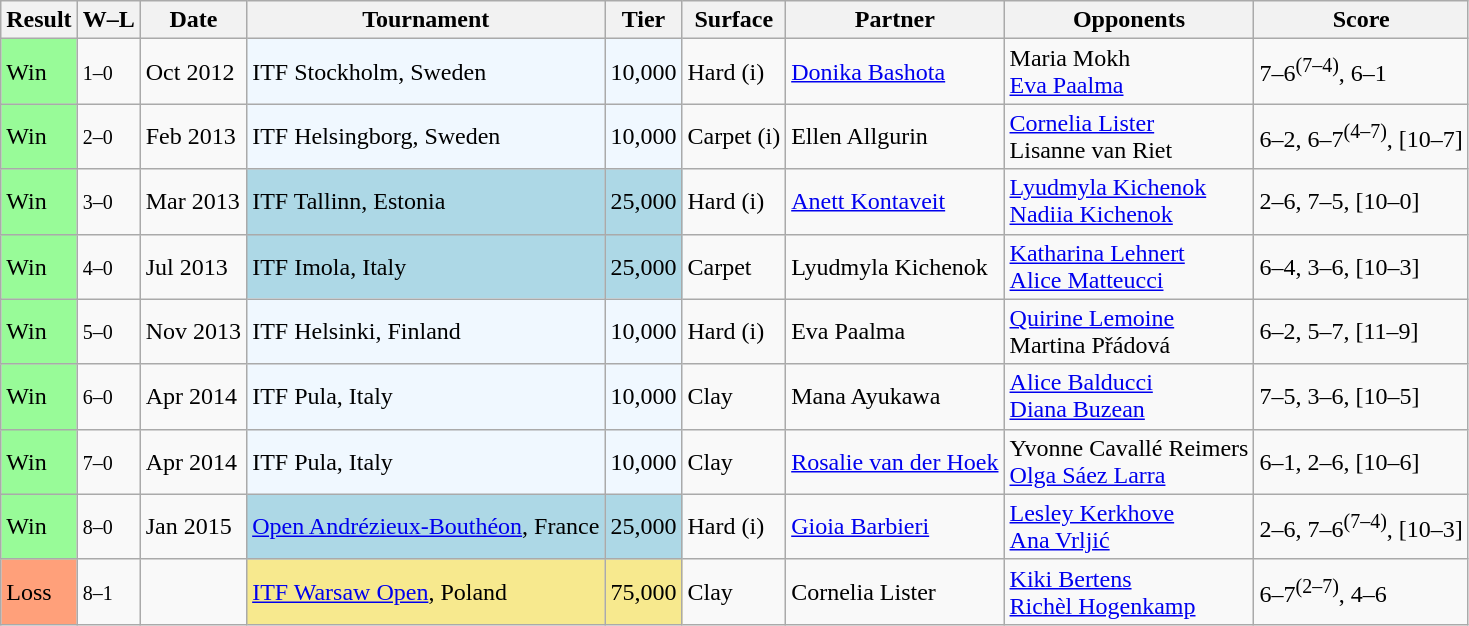<table class="sortable wikitable">
<tr>
<th>Result</th>
<th class="unsortable">W–L</th>
<th>Date</th>
<th>Tournament</th>
<th>Tier</th>
<th>Surface</th>
<th>Partner</th>
<th>Opponents</th>
<th class="unsortable">Score</th>
</tr>
<tr>
<td style="background:#98fb98;">Win</td>
<td><small>1–0</small></td>
<td>Oct 2012</td>
<td style="background:#f0f8ff;">ITF Stockholm, Sweden</td>
<td style="background:#f0f8ff;">10,000</td>
<td>Hard (i)</td>
<td> <a href='#'>Donika Bashota</a></td>
<td> Maria Mokh <br>  <a href='#'>Eva Paalma</a></td>
<td>7–6<sup>(7–4)</sup>, 6–1</td>
</tr>
<tr>
<td style="background:#98fb98;">Win</td>
<td><small>2–0</small></td>
<td>Feb 2013</td>
<td style="background:#f0f8ff;">ITF Helsingborg, Sweden</td>
<td style="background:#f0f8ff;">10,000</td>
<td>Carpet (i)</td>
<td> Ellen Allgurin</td>
<td> <a href='#'>Cornelia Lister</a> <br>  Lisanne van Riet</td>
<td>6–2, 6–7<sup>(4–7)</sup>, [10–7]</td>
</tr>
<tr>
<td style="background:#98fb98;">Win</td>
<td><small>3–0</small></td>
<td>Mar 2013</td>
<td style="background:lightblue;">ITF Tallinn, Estonia</td>
<td style="background:lightblue;">25,000</td>
<td>Hard (i)</td>
<td> <a href='#'>Anett Kontaveit</a></td>
<td> <a href='#'>Lyudmyla Kichenok</a> <br>  <a href='#'>Nadiia Kichenok</a></td>
<td>2–6, 7–5, [10–0]</td>
</tr>
<tr>
<td style="background:#98fb98;">Win</td>
<td><small>4–0</small></td>
<td>Jul 2013</td>
<td style="background:lightblue;">ITF Imola, Italy</td>
<td style="background:lightblue;">25,000</td>
<td>Carpet</td>
<td> Lyudmyla Kichenok</td>
<td> <a href='#'>Katharina Lehnert</a> <br>  <a href='#'>Alice Matteucci</a></td>
<td>6–4, 3–6, [10–3]</td>
</tr>
<tr>
<td style="background:#98fb98;">Win</td>
<td><small>5–0</small></td>
<td>Nov 2013</td>
<td style="background:#f0f8ff;">ITF Helsinki, Finland</td>
<td style="background:#f0f8ff;">10,000</td>
<td>Hard (i)</td>
<td> Eva Paalma</td>
<td> <a href='#'>Quirine Lemoine</a> <br>  Martina Přádová</td>
<td>6–2, 5–7, [11–9]</td>
</tr>
<tr>
<td style="background:#98fb98;">Win</td>
<td><small>6–0</small></td>
<td>Apr 2014</td>
<td style="background:#f0f8ff;">ITF Pula, Italy</td>
<td style="background:#f0f8ff;">10,000</td>
<td>Clay</td>
<td> Mana Ayukawa</td>
<td> <a href='#'>Alice Balducci</a> <br>  <a href='#'>Diana Buzean</a></td>
<td>7–5, 3–6, [10–5]</td>
</tr>
<tr>
<td style="background:#98fb98;">Win</td>
<td><small>7–0</small></td>
<td>Apr 2014</td>
<td style="background:#f0f8ff;">ITF Pula, Italy</td>
<td style="background:#f0f8ff;">10,000</td>
<td>Clay</td>
<td> <a href='#'>Rosalie van der Hoek</a></td>
<td> Yvonne Cavallé Reimers <br>  <a href='#'>Olga Sáez Larra</a></td>
<td>6–1, 2–6, [10–6]</td>
</tr>
<tr>
<td style="background:#98fb98;">Win</td>
<td><small>8–0</small></td>
<td>Jan 2015</td>
<td style="background:lightblue;"><a href='#'>Open Andrézieux-Bouthéon</a>, France</td>
<td style="background:lightblue;">25,000</td>
<td>Hard (i)</td>
<td> <a href='#'>Gioia Barbieri</a></td>
<td> <a href='#'>Lesley Kerkhove</a> <br>  <a href='#'>Ana Vrljić</a></td>
<td>2–6, 7–6<sup>(7–4)</sup>, [10–3]</td>
</tr>
<tr>
<td style="background:#ffa07a;">Loss</td>
<td><small>8–1</small></td>
<td><a href='#'></a></td>
<td style="background:#f7e98e;"><a href='#'>ITF Warsaw Open</a>, Poland</td>
<td style="background:#f7e98e;">75,000</td>
<td>Clay</td>
<td> Cornelia Lister</td>
<td> <a href='#'>Kiki Bertens</a> <br>  <a href='#'>Richèl Hogenkamp</a></td>
<td>6–7<sup>(2–7)</sup>, 4–6</td>
</tr>
</table>
